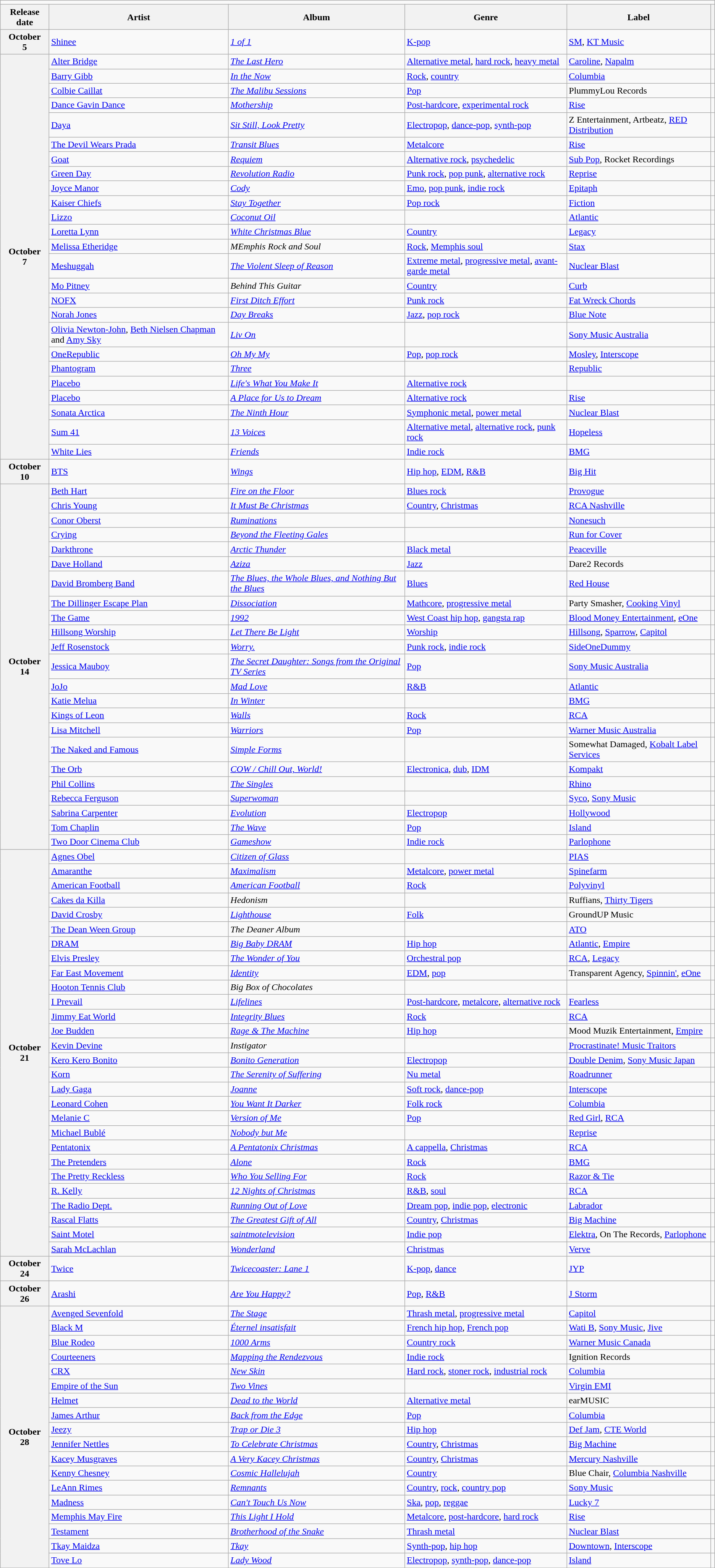<table class="wikitable plainrowheaders">
<tr>
<td colspan="6" style="text-align:center;"></td>
</tr>
<tr>
<th scope="col">Release date</th>
<th scope="col">Artist</th>
<th scope="col">Album</th>
<th scope="col">Genre</th>
<th scope="col">Label</th>
<th scope="col"></th>
</tr>
<tr>
<th scope="row" style="text-align:center;">October<br>5</th>
<td><a href='#'>Shinee</a></td>
<td><em><a href='#'>1 of 1</a></em></td>
<td><a href='#'>K-pop</a></td>
<td><a href='#'>SM</a>, <a href='#'>KT Music</a></td>
<td></td>
</tr>
<tr>
<th scope="row" rowspan="25" style="text-align:center;">October<br>7</th>
<td><a href='#'>Alter Bridge</a></td>
<td><em><a href='#'>The Last Hero</a></em></td>
<td><a href='#'>Alternative metal</a>, <a href='#'>hard rock</a>, <a href='#'>heavy metal</a></td>
<td><a href='#'>Caroline</a>, <a href='#'>Napalm</a></td>
<td></td>
</tr>
<tr>
<td><a href='#'>Barry Gibb</a></td>
<td><em><a href='#'>In the Now</a></em></td>
<td><a href='#'>Rock</a>, <a href='#'>country</a></td>
<td><a href='#'>Columbia</a></td>
<td></td>
</tr>
<tr>
<td><a href='#'>Colbie Caillat</a></td>
<td><em><a href='#'>The Malibu Sessions</a></em></td>
<td><a href='#'>Pop</a></td>
<td>PlummyLou Records</td>
<td></td>
</tr>
<tr>
<td><a href='#'>Dance Gavin Dance</a></td>
<td><em><a href='#'>Mothership</a></em></td>
<td><a href='#'>Post-hardcore</a>, <a href='#'>experimental rock</a></td>
<td><a href='#'>Rise</a></td>
<td></td>
</tr>
<tr>
<td><a href='#'>Daya</a></td>
<td><em><a href='#'>Sit Still, Look Pretty</a></em></td>
<td><a href='#'>Electropop</a>, <a href='#'>dance-pop</a>, <a href='#'>synth-pop</a></td>
<td>Z Entertainment, Artbeatz, <a href='#'>RED Distribution</a></td>
<td></td>
</tr>
<tr>
<td><a href='#'>The Devil Wears Prada</a></td>
<td><em><a href='#'>Transit Blues</a></em></td>
<td><a href='#'>Metalcore</a></td>
<td><a href='#'>Rise</a></td>
<td></td>
</tr>
<tr>
<td><a href='#'>Goat</a></td>
<td><em><a href='#'>Requiem</a></em></td>
<td><a href='#'>Alternative rock</a>, <a href='#'>psychedelic</a></td>
<td><a href='#'>Sub Pop</a>, Rocket Recordings</td>
<td></td>
</tr>
<tr>
<td><a href='#'>Green Day</a></td>
<td><em><a href='#'>Revolution Radio</a></em></td>
<td><a href='#'>Punk rock</a>, <a href='#'>pop punk</a>, <a href='#'>alternative rock</a></td>
<td><a href='#'>Reprise</a></td>
<td></td>
</tr>
<tr>
<td><a href='#'>Joyce Manor</a></td>
<td><em><a href='#'>Cody</a></em></td>
<td><a href='#'>Emo</a>, <a href='#'>pop punk</a>, <a href='#'>indie rock</a></td>
<td><a href='#'>Epitaph</a></td>
<td></td>
</tr>
<tr>
<td><a href='#'>Kaiser Chiefs</a></td>
<td><em><a href='#'>Stay Together</a></em></td>
<td><a href='#'>Pop rock</a></td>
<td><a href='#'>Fiction</a></td>
<td></td>
</tr>
<tr>
<td><a href='#'>Lizzo</a></td>
<td><em><a href='#'>Coconut Oil</a></em></td>
<td></td>
<td><a href='#'>Atlantic</a></td>
<td></td>
</tr>
<tr>
<td><a href='#'>Loretta Lynn</a></td>
<td><em><a href='#'>White Christmas Blue</a></em></td>
<td><a href='#'>Country</a></td>
<td><a href='#'>Legacy</a></td>
<td></td>
</tr>
<tr>
<td><a href='#'>Melissa Etheridge</a></td>
<td><em>MEmphis Rock and Soul</em></td>
<td><a href='#'>Rock</a>, <a href='#'>Memphis soul</a></td>
<td><a href='#'>Stax</a></td>
<td></td>
</tr>
<tr>
<td><a href='#'>Meshuggah</a></td>
<td><em><a href='#'>The Violent Sleep of Reason</a></em></td>
<td><a href='#'>Extreme metal</a>, <a href='#'>progressive metal</a>, <a href='#'>avant-garde metal</a></td>
<td><a href='#'>Nuclear Blast</a></td>
<td></td>
</tr>
<tr>
<td><a href='#'>Mo Pitney</a></td>
<td><em>Behind This Guitar</em></td>
<td><a href='#'>Country</a></td>
<td><a href='#'>Curb</a></td>
<td></td>
</tr>
<tr>
<td><a href='#'>NOFX</a></td>
<td><em><a href='#'>First Ditch Effort</a></em></td>
<td><a href='#'>Punk rock</a></td>
<td><a href='#'>Fat Wreck Chords</a></td>
<td></td>
</tr>
<tr>
<td><a href='#'>Norah Jones</a></td>
<td><em><a href='#'>Day Breaks</a></em></td>
<td><a href='#'>Jazz</a>, <a href='#'>pop rock</a></td>
<td><a href='#'>Blue Note</a></td>
<td></td>
</tr>
<tr>
<td><a href='#'>Olivia Newton-John</a>, <a href='#'>Beth Nielsen Chapman</a> and <a href='#'>Amy Sky</a></td>
<td><em><a href='#'>Liv On</a></em></td>
<td></td>
<td><a href='#'>Sony Music Australia</a></td>
<td></td>
</tr>
<tr>
<td><a href='#'>OneRepublic</a></td>
<td><em><a href='#'>Oh My My</a></em></td>
<td><a href='#'>Pop</a>, <a href='#'>pop rock</a></td>
<td><a href='#'>Mosley</a>, <a href='#'>Interscope</a></td>
<td></td>
</tr>
<tr>
<td><a href='#'>Phantogram</a></td>
<td><em><a href='#'>Three</a></em></td>
<td></td>
<td><a href='#'>Republic</a></td>
<td></td>
</tr>
<tr>
<td><a href='#'>Placebo</a></td>
<td><em><a href='#'>Life's What You Make It</a></em></td>
<td><a href='#'>Alternative rock</a></td>
<td></td>
<td></td>
</tr>
<tr>
<td><a href='#'>Placebo</a></td>
<td><em><a href='#'>A Place for Us to Dream</a></em></td>
<td><a href='#'>Alternative rock</a></td>
<td><a href='#'>Rise</a></td>
<td></td>
</tr>
<tr>
<td><a href='#'>Sonata Arctica</a></td>
<td><em><a href='#'>The Ninth Hour</a></em></td>
<td><a href='#'>Symphonic metal</a>, <a href='#'>power metal</a></td>
<td><a href='#'>Nuclear Blast</a></td>
<td></td>
</tr>
<tr>
<td><a href='#'>Sum 41</a></td>
<td><em><a href='#'>13 Voices</a></em></td>
<td><a href='#'>Alternative metal</a>, <a href='#'>alternative rock</a>, <a href='#'>punk rock</a></td>
<td><a href='#'>Hopeless</a></td>
<td></td>
</tr>
<tr>
<td><a href='#'>White Lies</a></td>
<td><em><a href='#'>Friends</a></em></td>
<td><a href='#'>Indie rock</a></td>
<td><a href='#'>BMG</a></td>
<td></td>
</tr>
<tr>
<th scope="row" style="text-align:center;">October<br>10</th>
<td><a href='#'>BTS</a></td>
<td><em><a href='#'>Wings</a></em></td>
<td><a href='#'>Hip hop</a>, <a href='#'>EDM</a>, <a href='#'>R&B</a></td>
<td><a href='#'>Big Hit</a></td>
<td></td>
</tr>
<tr>
<th scope="row" rowspan="23" style="text-align:center;">October<br>14</th>
<td><a href='#'>Beth Hart</a></td>
<td><em><a href='#'>Fire on the Floor</a></em></td>
<td><a href='#'>Blues rock</a></td>
<td><a href='#'>Provogue</a></td>
<td></td>
</tr>
<tr>
<td><a href='#'>Chris Young</a></td>
<td><em><a href='#'>It Must Be Christmas</a></em></td>
<td><a href='#'>Country</a>, <a href='#'>Christmas</a></td>
<td><a href='#'>RCA Nashville</a></td>
<td></td>
</tr>
<tr>
<td><a href='#'>Conor Oberst</a></td>
<td><em><a href='#'>Ruminations</a></em></td>
<td></td>
<td><a href='#'>Nonesuch</a></td>
<td></td>
</tr>
<tr>
<td><a href='#'>Crying</a></td>
<td><em><a href='#'>Beyond the Fleeting Gales</a></em></td>
<td></td>
<td><a href='#'>Run for Cover</a></td>
<td></td>
</tr>
<tr>
<td><a href='#'>Darkthrone</a></td>
<td><em><a href='#'>Arctic Thunder</a></em></td>
<td><a href='#'>Black metal</a></td>
<td><a href='#'>Peaceville</a></td>
<td></td>
</tr>
<tr>
<td><a href='#'>Dave Holland</a></td>
<td><em><a href='#'>Aziza</a></em></td>
<td><a href='#'>Jazz</a></td>
<td>Dare2 Records</td>
<td></td>
</tr>
<tr>
<td><a href='#'>David Bromberg Band</a></td>
<td><em><a href='#'>The Blues, the Whole Blues, and Nothing But the Blues</a></em></td>
<td><a href='#'>Blues</a></td>
<td><a href='#'>Red House</a></td>
<td></td>
</tr>
<tr>
<td><a href='#'>The Dillinger Escape Plan</a></td>
<td><em><a href='#'>Dissociation</a></em></td>
<td><a href='#'>Mathcore</a>, <a href='#'>progressive metal</a></td>
<td>Party Smasher, <a href='#'>Cooking Vinyl</a></td>
<td></td>
</tr>
<tr>
<td><a href='#'>The Game</a></td>
<td><em><a href='#'>1992</a></em></td>
<td><a href='#'>West Coast hip hop</a>, <a href='#'>gangsta rap</a></td>
<td><a href='#'>Blood Money Entertainment</a>, <a href='#'>eOne</a></td>
<td></td>
</tr>
<tr>
<td><a href='#'>Hillsong Worship</a></td>
<td><em><a href='#'>Let There Be Light</a></em></td>
<td><a href='#'>Worship</a></td>
<td><a href='#'>Hillsong</a>, <a href='#'>Sparrow</a>, <a href='#'>Capitol</a></td>
<td></td>
</tr>
<tr>
<td><a href='#'>Jeff Rosenstock</a></td>
<td><em><a href='#'>Worry.</a></em></td>
<td><a href='#'>Punk rock</a>, <a href='#'>indie rock</a></td>
<td><a href='#'>SideOneDummy</a></td>
<td></td>
</tr>
<tr>
<td><a href='#'>Jessica Mauboy</a></td>
<td><em><a href='#'>The Secret Daughter: Songs from the Original TV Series</a></em></td>
<td><a href='#'>Pop</a></td>
<td><a href='#'>Sony Music Australia</a></td>
<td></td>
</tr>
<tr>
<td><a href='#'>JoJo</a></td>
<td><em><a href='#'>Mad Love</a></em></td>
<td><a href='#'>R&B</a></td>
<td><a href='#'>Atlantic</a></td>
<td></td>
</tr>
<tr>
<td><a href='#'>Katie Melua</a></td>
<td><em><a href='#'>In Winter</a></em></td>
<td></td>
<td><a href='#'>BMG</a></td>
<td></td>
</tr>
<tr>
<td><a href='#'>Kings of Leon</a></td>
<td><em><a href='#'>Walls</a></em></td>
<td><a href='#'>Rock</a></td>
<td><a href='#'>RCA</a></td>
<td></td>
</tr>
<tr>
<td><a href='#'>Lisa Mitchell</a></td>
<td><em><a href='#'>Warriors</a></em></td>
<td><a href='#'>Pop</a></td>
<td><a href='#'>Warner Music Australia</a></td>
<td></td>
</tr>
<tr>
<td><a href='#'>The Naked and Famous</a></td>
<td><em><a href='#'>Simple Forms</a></em></td>
<td></td>
<td>Somewhat Damaged, <a href='#'>Kobalt Label Services</a></td>
<td></td>
</tr>
<tr>
<td><a href='#'>The Orb</a></td>
<td><em><a href='#'>COW / Chill Out, World!</a></em></td>
<td><a href='#'>Electronica</a>, <a href='#'>dub</a>, <a href='#'>IDM</a></td>
<td><a href='#'>Kompakt</a></td>
<td></td>
</tr>
<tr>
<td><a href='#'>Phil Collins</a></td>
<td><em><a href='#'>The Singles</a></em></td>
<td></td>
<td><a href='#'>Rhino</a></td>
<td></td>
</tr>
<tr>
<td><a href='#'>Rebecca Ferguson</a></td>
<td><em><a href='#'>Superwoman</a></em></td>
<td></td>
<td><a href='#'>Syco</a>, <a href='#'>Sony Music</a></td>
<td></td>
</tr>
<tr>
<td><a href='#'>Sabrina Carpenter</a></td>
<td><em><a href='#'>Evolution</a></em></td>
<td><a href='#'>Electropop</a></td>
<td><a href='#'>Hollywood</a></td>
<td></td>
</tr>
<tr>
<td><a href='#'>Tom Chaplin</a></td>
<td><em><a href='#'>The Wave</a></em></td>
<td><a href='#'>Pop</a></td>
<td><a href='#'>Island</a></td>
<td></td>
</tr>
<tr>
<td><a href='#'>Two Door Cinema Club</a></td>
<td><em><a href='#'>Gameshow</a></em></td>
<td><a href='#'>Indie rock</a></td>
<td><a href='#'>Parlophone</a></td>
<td></td>
</tr>
<tr>
<th scope="row" rowspan="28" style="text-align:center;">October<br>21</th>
<td><a href='#'>Agnes Obel</a></td>
<td><em><a href='#'>Citizen of Glass</a></em></td>
<td></td>
<td><a href='#'>PIAS</a></td>
<td></td>
</tr>
<tr>
<td><a href='#'>Amaranthe</a></td>
<td><em><a href='#'>Maximalism</a></em></td>
<td><a href='#'>Metalcore</a>, <a href='#'>power metal</a></td>
<td><a href='#'>Spinefarm</a></td>
<td></td>
</tr>
<tr>
<td><a href='#'>American Football</a></td>
<td><em><a href='#'>American Football</a></em></td>
<td><a href='#'>Rock</a></td>
<td><a href='#'>Polyvinyl</a></td>
<td></td>
</tr>
<tr>
<td><a href='#'>Cakes da Killa</a></td>
<td><em>Hedonism</em></td>
<td></td>
<td>Ruffians, <a href='#'>Thirty Tigers</a></td>
<td></td>
</tr>
<tr>
<td><a href='#'>David Crosby</a></td>
<td><em><a href='#'>Lighthouse</a></em></td>
<td><a href='#'>Folk</a></td>
<td>GroundUP Music</td>
<td></td>
</tr>
<tr>
<td><a href='#'>The Dean Ween Group</a></td>
<td><em>The Deaner Album</em></td>
<td></td>
<td><a href='#'>ATO</a></td>
<td></td>
</tr>
<tr>
<td><a href='#'>DRAM</a></td>
<td><em><a href='#'>Big Baby DRAM</a></em></td>
<td><a href='#'>Hip hop</a></td>
<td><a href='#'>Atlantic</a>, <a href='#'>Empire</a></td>
<td></td>
</tr>
<tr>
<td><a href='#'>Elvis Presley</a></td>
<td><em><a href='#'>The Wonder of You</a></em></td>
<td><a href='#'>Orchestral pop</a></td>
<td><a href='#'>RCA</a>, <a href='#'>Legacy</a></td>
<td></td>
</tr>
<tr>
<td><a href='#'>Far East Movement</a></td>
<td><em><a href='#'>Identity</a></em></td>
<td><a href='#'>EDM</a>, <a href='#'>pop</a></td>
<td>Transparent Agency, <a href='#'>Spinnin'</a>, <a href='#'>eOne</a></td>
<td></td>
</tr>
<tr>
<td><a href='#'>Hooton Tennis Club</a></td>
<td><em>Big Box of Chocolates</em></td>
<td></td>
<td></td>
<td></td>
</tr>
<tr>
<td><a href='#'>I Prevail</a></td>
<td><em><a href='#'>Lifelines</a></em></td>
<td><a href='#'>Post-hardcore</a>, <a href='#'>metalcore</a>, <a href='#'>alternative rock</a></td>
<td><a href='#'>Fearless</a></td>
<td></td>
</tr>
<tr>
<td><a href='#'>Jimmy Eat World</a></td>
<td><em><a href='#'>Integrity Blues</a></em></td>
<td><a href='#'>Rock</a></td>
<td><a href='#'>RCA</a></td>
<td></td>
</tr>
<tr>
<td><a href='#'>Joe Budden</a></td>
<td><em><a href='#'>Rage & The Machine</a></em></td>
<td><a href='#'>Hip hop</a></td>
<td>Mood Muzik Entertainment, <a href='#'>Empire</a></td>
<td></td>
</tr>
<tr>
<td><a href='#'>Kevin Devine</a></td>
<td><em>Instigator</em></td>
<td></td>
<td><a href='#'>Procrastinate! Music Traitors</a></td>
<td></td>
</tr>
<tr>
<td><a href='#'>Kero Kero Bonito</a></td>
<td><em><a href='#'>Bonito Generation</a></em></td>
<td><a href='#'>Electropop</a></td>
<td><a href='#'>Double Denim</a>, <a href='#'>Sony Music Japan</a></td>
<td></td>
</tr>
<tr>
<td><a href='#'>Korn</a></td>
<td><em><a href='#'>The Serenity of Suffering</a></em></td>
<td><a href='#'>Nu metal</a></td>
<td><a href='#'>Roadrunner</a></td>
<td></td>
</tr>
<tr>
<td><a href='#'>Lady Gaga</a></td>
<td><em><a href='#'>Joanne</a></em></td>
<td><a href='#'>Soft rock</a>, <a href='#'>dance-pop</a></td>
<td><a href='#'>Interscope</a></td>
<td></td>
</tr>
<tr>
<td><a href='#'>Leonard Cohen</a></td>
<td><em><a href='#'>You Want It Darker</a></em></td>
<td><a href='#'>Folk rock</a></td>
<td><a href='#'>Columbia</a></td>
<td></td>
</tr>
<tr>
<td><a href='#'>Melanie C</a></td>
<td><em><a href='#'>Version of Me</a></em></td>
<td><a href='#'>Pop</a></td>
<td><a href='#'>Red Girl</a>, <a href='#'>RCA</a></td>
<td></td>
</tr>
<tr>
<td><a href='#'>Michael Bublé</a></td>
<td><em><a href='#'>Nobody but Me</a></em></td>
<td></td>
<td><a href='#'>Reprise</a></td>
<td></td>
</tr>
<tr>
<td><a href='#'>Pentatonix</a></td>
<td><em><a href='#'>A Pentatonix Christmas</a></em></td>
<td><a href='#'>A cappella</a>, <a href='#'>Christmas</a></td>
<td><a href='#'>RCA</a></td>
<td></td>
</tr>
<tr>
<td><a href='#'>The Pretenders</a></td>
<td><em><a href='#'>Alone</a></em></td>
<td><a href='#'>Rock</a></td>
<td><a href='#'>BMG</a></td>
<td></td>
</tr>
<tr>
<td><a href='#'>The Pretty Reckless</a></td>
<td><em><a href='#'>Who You Selling For</a></em></td>
<td><a href='#'>Rock</a></td>
<td><a href='#'>Razor & Tie</a></td>
<td></td>
</tr>
<tr>
<td><a href='#'>R. Kelly</a></td>
<td><em><a href='#'>12 Nights of Christmas</a></em></td>
<td><a href='#'>R&B</a>, <a href='#'>soul</a></td>
<td><a href='#'>RCA</a></td>
<td></td>
</tr>
<tr>
<td><a href='#'>The Radio Dept.</a></td>
<td><em><a href='#'>Running Out of Love</a></em></td>
<td><a href='#'>Dream pop</a>, <a href='#'>indie pop</a>, <a href='#'>electronic</a></td>
<td><a href='#'>Labrador</a></td>
<td></td>
</tr>
<tr>
<td><a href='#'>Rascal Flatts</a></td>
<td><em><a href='#'>The Greatest Gift of All</a></em></td>
<td><a href='#'>Country</a>, <a href='#'>Christmas</a></td>
<td><a href='#'>Big Machine</a></td>
<td></td>
</tr>
<tr>
<td><a href='#'>Saint Motel</a></td>
<td><em><a href='#'>saintmotelevision</a></em></td>
<td><a href='#'>Indie pop</a></td>
<td><a href='#'>Elektra</a>, On The Records, <a href='#'>Parlophone</a></td>
<td></td>
</tr>
<tr>
<td><a href='#'>Sarah McLachlan</a></td>
<td><em><a href='#'>Wonderland</a></em></td>
<td><a href='#'>Christmas</a></td>
<td><a href='#'>Verve</a></td>
<td></td>
</tr>
<tr>
<th scope="row" style="text-align:center;">October<br>24</th>
<td><a href='#'>Twice</a></td>
<td><em><a href='#'>Twicecoaster: Lane 1</a></em></td>
<td><a href='#'>K-pop</a>, <a href='#'>dance</a></td>
<td><a href='#'>JYP</a></td>
<td></td>
</tr>
<tr>
<th scope="row" style="text-align:center;">October<br>26</th>
<td><a href='#'>Arashi</a></td>
<td><em><a href='#'>Are You Happy?</a></em></td>
<td><a href='#'>Pop</a>, <a href='#'>R&B</a></td>
<td><a href='#'>J Storm</a></td>
<td></td>
</tr>
<tr>
<th scope="row" rowspan="18" style="text-align:center;">October<br>28</th>
<td><a href='#'>Avenged Sevenfold</a></td>
<td><em><a href='#'>The Stage</a></em></td>
<td><a href='#'>Thrash metal</a>, <a href='#'>progressive metal</a></td>
<td><a href='#'>Capitol</a></td>
<td></td>
</tr>
<tr>
<td><a href='#'>Black M</a></td>
<td><em><a href='#'>Éternel insatisfait</a></em></td>
<td><a href='#'>French hip hop</a>, <a href='#'>French pop</a></td>
<td><a href='#'>Wati B</a>, <a href='#'>Sony Music</a>, <a href='#'>Jive</a></td>
<td></td>
</tr>
<tr>
<td><a href='#'>Blue Rodeo</a></td>
<td><em><a href='#'>1000 Arms</a></em></td>
<td><a href='#'>Country rock</a></td>
<td><a href='#'>Warner Music Canada</a></td>
<td></td>
</tr>
<tr>
<td><a href='#'>Courteeners</a></td>
<td><em><a href='#'>Mapping the Rendezvous</a></em></td>
<td><a href='#'>Indie rock</a></td>
<td>Ignition Records</td>
<td></td>
</tr>
<tr>
<td><a href='#'>CRX</a></td>
<td><em><a href='#'>New Skin</a></em></td>
<td><a href='#'>Hard rock</a>, <a href='#'>stoner rock</a>, <a href='#'>industrial rock</a></td>
<td><a href='#'>Columbia</a></td>
<td></td>
</tr>
<tr>
<td><a href='#'>Empire of the Sun</a></td>
<td><em><a href='#'>Two Vines</a></em></td>
<td></td>
<td><a href='#'>Virgin EMI</a></td>
<td></td>
</tr>
<tr>
<td><a href='#'>Helmet</a></td>
<td><em><a href='#'>Dead to the World</a></em></td>
<td><a href='#'>Alternative metal</a></td>
<td>earMUSIC</td>
<td></td>
</tr>
<tr>
<td><a href='#'>James Arthur</a></td>
<td><em><a href='#'>Back from the Edge</a></em></td>
<td><a href='#'>Pop</a></td>
<td><a href='#'>Columbia</a></td>
<td></td>
</tr>
<tr>
<td><a href='#'>Jeezy</a></td>
<td><em><a href='#'>Trap or Die 3</a></em></td>
<td><a href='#'>Hip hop</a></td>
<td><a href='#'>Def Jam</a>, <a href='#'>CTE World</a></td>
<td></td>
</tr>
<tr>
<td><a href='#'>Jennifer Nettles</a></td>
<td><em><a href='#'>To Celebrate Christmas</a></em></td>
<td><a href='#'>Country</a>, <a href='#'>Christmas</a></td>
<td><a href='#'>Big Machine</a></td>
<td></td>
</tr>
<tr>
<td><a href='#'>Kacey Musgraves</a></td>
<td><em><a href='#'>A Very Kacey Christmas</a></em></td>
<td><a href='#'>Country</a>, <a href='#'>Christmas</a></td>
<td><a href='#'>Mercury Nashville</a></td>
<td></td>
</tr>
<tr>
<td><a href='#'>Kenny Chesney</a></td>
<td><em><a href='#'>Cosmic Hallelujah</a></em></td>
<td><a href='#'>Country</a></td>
<td>Blue Chair, <a href='#'>Columbia Nashville</a></td>
<td></td>
</tr>
<tr>
<td><a href='#'>LeAnn Rimes</a></td>
<td><em><a href='#'>Remnants</a></em></td>
<td><a href='#'>Country</a>, <a href='#'>rock</a>, <a href='#'>country pop</a></td>
<td><a href='#'>Sony Music</a></td>
<td></td>
</tr>
<tr>
<td><a href='#'>Madness</a></td>
<td><em><a href='#'>Can't Touch Us Now</a></em></td>
<td><a href='#'>Ska</a>, <a href='#'>pop</a>, <a href='#'>reggae</a></td>
<td><a href='#'>Lucky 7</a></td>
<td></td>
</tr>
<tr>
<td><a href='#'>Memphis May Fire</a></td>
<td><em><a href='#'>This Light I Hold</a></em></td>
<td><a href='#'>Metalcore</a>, <a href='#'>post-hardcore</a>, <a href='#'>hard rock</a></td>
<td><a href='#'>Rise</a></td>
<td></td>
</tr>
<tr>
<td><a href='#'>Testament</a></td>
<td><em><a href='#'>Brotherhood of the Snake</a></em></td>
<td><a href='#'>Thrash metal</a></td>
<td><a href='#'>Nuclear Blast</a></td>
<td></td>
</tr>
<tr>
<td><a href='#'>Tkay Maidza</a></td>
<td><em><a href='#'>Tkay</a></em></td>
<td><a href='#'>Synth-pop</a>, <a href='#'>hip hop</a></td>
<td><a href='#'>Downtown</a>, <a href='#'>Interscope</a></td>
<td></td>
</tr>
<tr>
<td><a href='#'>Tove Lo</a></td>
<td><em><a href='#'>Lady Wood</a></em></td>
<td><a href='#'>Electropop</a>, <a href='#'>synth-pop</a>, <a href='#'>dance-pop</a></td>
<td><a href='#'>Island</a></td>
<td></td>
</tr>
</table>
